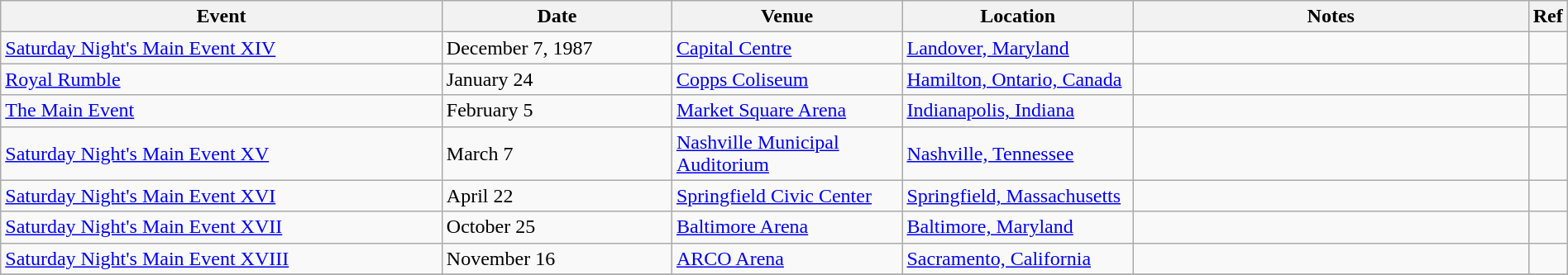<table class="wikitable plainrowheaders sortable" style="width:100%;">
<tr>
<th style="width:29%;">Event</th>
<th style="width:15%;">Date</th>
<th style="width:15%;">Venue</th>
<th style="width:15%;">Location</th>
<th style="width:99%;">Notes</th>
<th style="width:99%;">Ref</th>
</tr>
<tr>
<td><a href='#'>Saturday Night's Main Event XIV</a></td>
<td>December 7, 1987<br></td>
<td><a href='#'>Capital Centre</a></td>
<td><a href='#'>Landover, Maryland</a></td>
<td></td>
<td></td>
</tr>
<tr>
<td><a href='#'>Royal Rumble</a></td>
<td>January 24</td>
<td><a href='#'>Copps Coliseum</a></td>
<td><a href='#'>Hamilton, Ontario, Canada</a></td>
<td></td>
<td></td>
</tr>
<tr>
<td><a href='#'>The Main Event</a></td>
<td>February 5</td>
<td><a href='#'>Market Square Arena</a></td>
<td><a href='#'>Indianapolis, Indiana</a></td>
<td></td>
<td></td>
</tr>
<tr>
<td><a href='#'>Saturday Night's Main Event XV</a></td>
<td>March 7<br></td>
<td><a href='#'>Nashville Municipal Auditorium</a></td>
<td><a href='#'>Nashville, Tennessee</a></td>
<td></td>
<td></td>
</tr>
<tr>
<td><a href='#'>Saturday Night's Main Event XVI</a></td>
<td>April 22<br></td>
<td><a href='#'>Springfield Civic Center</a></td>
<td><a href='#'>Springfield, Massachusetts</a></td>
<td></td>
<td></td>
</tr>
<tr>
<td><a href='#'>Saturday Night's Main Event XVII</a></td>
<td>October 25<br></td>
<td><a href='#'>Baltimore Arena</a></td>
<td><a href='#'>Baltimore, Maryland</a></td>
<td></td>
<td></td>
</tr>
<tr>
<td><a href='#'>Saturday Night's Main Event XVIII</a></td>
<td>November 16<br></td>
<td><a href='#'>ARCO Arena</a></td>
<td><a href='#'>Sacramento, California</a></td>
<td></td>
<td></td>
</tr>
<tr>
</tr>
</table>
